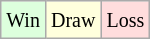<table class="wikitable">
<tr>
<td style="background-color: #ddffdd;"><small>Win</small></td>
<td style="background-color: #ffffdd;"><small>Draw</small></td>
<td style="background-color: #ffdddd;"><small>Loss</small></td>
</tr>
</table>
